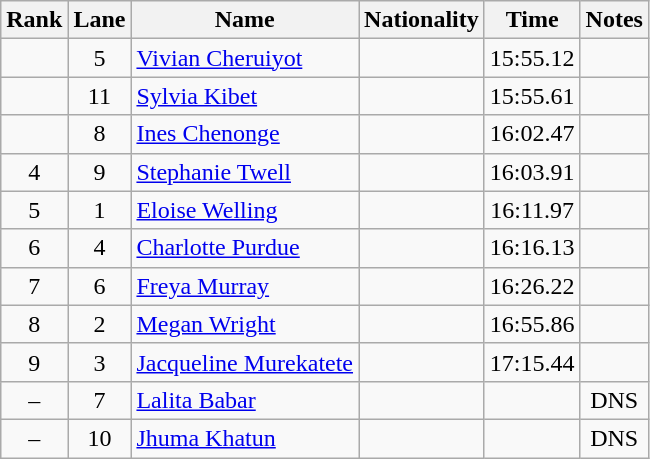<table class="wikitable sortable" style="text-align:center">
<tr>
<th>Rank</th>
<th>Lane</th>
<th>Name</th>
<th>Nationality</th>
<th>Time</th>
<th>Notes</th>
</tr>
<tr>
<td></td>
<td>5</td>
<td align="left"><a href='#'>Vivian Cheruiyot</a></td>
<td align=left></td>
<td>15:55.12</td>
<td></td>
</tr>
<tr>
<td></td>
<td>11</td>
<td align="left"><a href='#'>Sylvia Kibet</a></td>
<td align=left></td>
<td>15:55.61</td>
<td></td>
</tr>
<tr>
<td></td>
<td>8</td>
<td align="left"><a href='#'>Ines Chenonge</a></td>
<td align=left></td>
<td>16:02.47</td>
<td></td>
</tr>
<tr>
<td>4</td>
<td>9</td>
<td align="left"><a href='#'>Stephanie Twell</a></td>
<td align=left></td>
<td>16:03.91</td>
<td></td>
</tr>
<tr>
<td>5</td>
<td>1</td>
<td align="left"><a href='#'>Eloise Welling</a></td>
<td align=left></td>
<td>16:11.97</td>
<td></td>
</tr>
<tr>
<td>6</td>
<td>4</td>
<td align="left"><a href='#'>Charlotte Purdue</a></td>
<td align=left></td>
<td>16:16.13</td>
<td></td>
</tr>
<tr>
<td>7</td>
<td>6</td>
<td align="left"><a href='#'>Freya Murray</a></td>
<td align=left></td>
<td>16:26.22</td>
<td></td>
</tr>
<tr>
<td>8</td>
<td>2</td>
<td align="left"><a href='#'>Megan Wright</a></td>
<td align=left></td>
<td>16:55.86</td>
<td></td>
</tr>
<tr>
<td>9</td>
<td>3</td>
<td align="left"><a href='#'>Jacqueline Murekatete</a></td>
<td align=left></td>
<td>17:15.44</td>
<td></td>
</tr>
<tr>
<td>–</td>
<td>7</td>
<td align="left"><a href='#'>Lalita Babar</a></td>
<td align=left></td>
<td></td>
<td>DNS</td>
</tr>
<tr>
<td>–</td>
<td>10</td>
<td align="left"><a href='#'>Jhuma Khatun</a></td>
<td align=left></td>
<td></td>
<td>DNS</td>
</tr>
</table>
